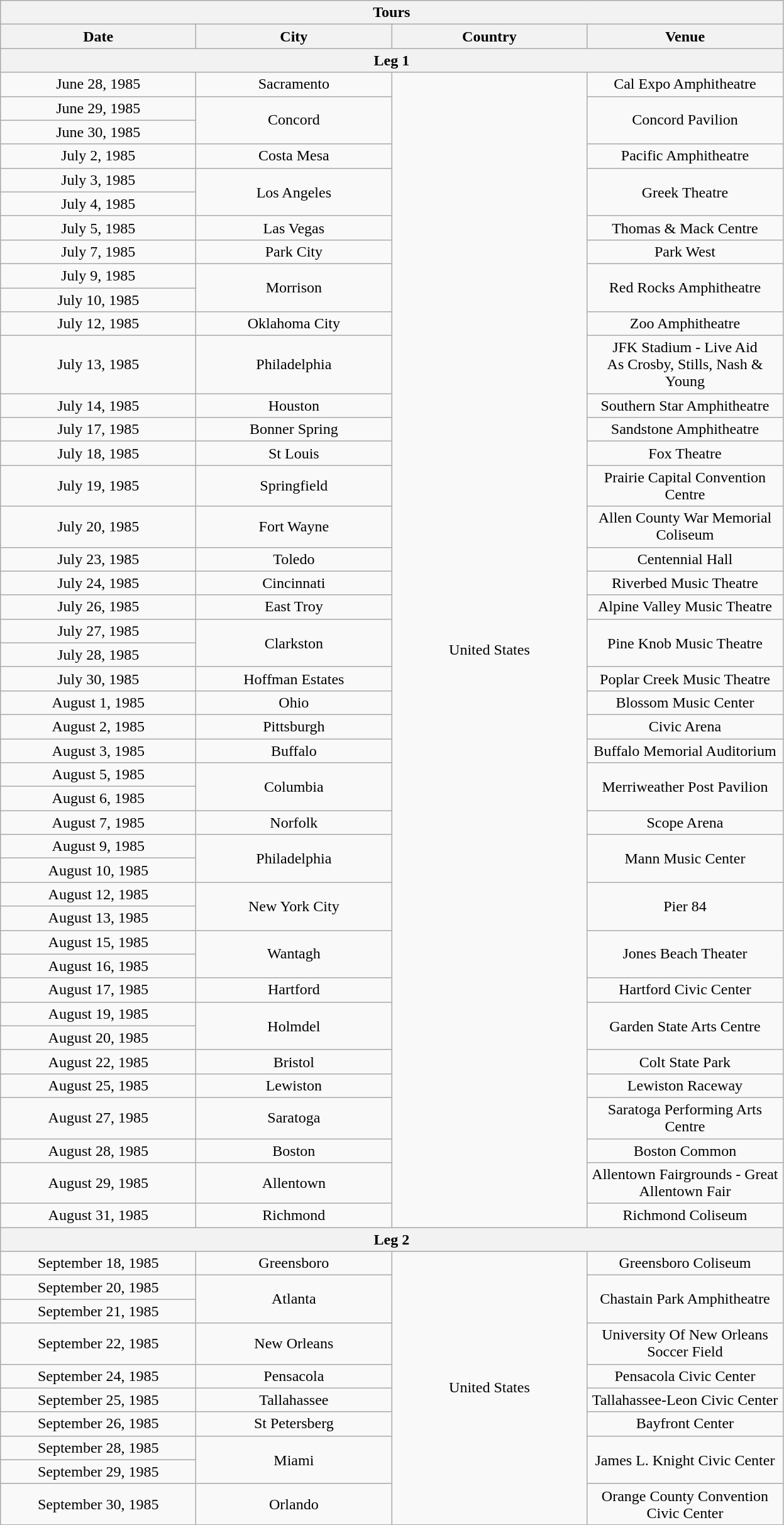<table class="wikitable"style="text-align:center;">
<tr>
<th colspan="4">Tours</th>
</tr>
<tr>
<th width="200">Date</th>
<th width="200">City</th>
<th width="200">Country</th>
<th width="200">Venue</th>
</tr>
<tr>
<th colspan="4">Leg 1</th>
</tr>
<tr>
<td>June 28, 1985</td>
<td>Sacramento</td>
<td rowspan="44">United States</td>
<td>Cal Expo Amphitheatre</td>
</tr>
<tr>
<td>June 29, 1985</td>
<td rowspan="2">Concord</td>
<td rowspan="2">Concord Pavilion</td>
</tr>
<tr>
<td>June 30, 1985</td>
</tr>
<tr>
<td>July 2, 1985</td>
<td>Costa Mesa</td>
<td>Pacific Amphitheatre</td>
</tr>
<tr>
<td>July 3, 1985</td>
<td rowspan="2">Los Angeles</td>
<td rowspan="2">Greek Theatre</td>
</tr>
<tr>
<td>July 4, 1985</td>
</tr>
<tr>
<td>July 5, 1985</td>
<td>Las Vegas</td>
<td>Thomas & Mack Centre</td>
</tr>
<tr>
<td>July 7, 1985</td>
<td>Park City</td>
<td>Park West</td>
</tr>
<tr>
<td>July 9, 1985</td>
<td rowspan="2">Morrison</td>
<td rowspan="2">Red Rocks Amphitheatre</td>
</tr>
<tr>
<td>July 10, 1985</td>
</tr>
<tr>
<td>July 12, 1985</td>
<td>Oklahoma City</td>
<td>Zoo Amphitheatre</td>
</tr>
<tr>
<td>July 13, 1985</td>
<td>Philadelphia</td>
<td>JFK Stadium - Live Aid<br>As Crosby, Stills, Nash & Young</td>
</tr>
<tr>
<td>July 14, 1985</td>
<td>Houston</td>
<td>Southern Star Amphitheatre</td>
</tr>
<tr>
<td>July 17, 1985</td>
<td>Bonner Spring</td>
<td>Sandstone Amphitheatre</td>
</tr>
<tr>
<td>July 18, 1985</td>
<td>St Louis</td>
<td>Fox Theatre</td>
</tr>
<tr>
<td>July 19, 1985</td>
<td>Springfield</td>
<td>Prairie Capital Convention Centre</td>
</tr>
<tr>
<td>July 20, 1985</td>
<td>Fort Wayne</td>
<td>Allen County War Memorial Coliseum</td>
</tr>
<tr>
<td>July 23, 1985</td>
<td>Toledo</td>
<td>Centennial Hall</td>
</tr>
<tr>
<td>July 24, 1985</td>
<td>Cincinnati</td>
<td>Riverbed Music Theatre</td>
</tr>
<tr>
<td>July 26, 1985</td>
<td>East Troy</td>
<td>Alpine Valley Music Theatre</td>
</tr>
<tr>
<td>July 27, 1985</td>
<td rowspan="2">Clarkston</td>
<td rowspan="2">Pine Knob Music Theatre</td>
</tr>
<tr>
<td>July 28, 1985</td>
</tr>
<tr>
<td>July 30, 1985</td>
<td>Hoffman Estates</td>
<td>Poplar Creek Music Theatre</td>
</tr>
<tr>
<td>August 1, 1985</td>
<td>Ohio</td>
<td>Blossom Music Center</td>
</tr>
<tr>
<td>August 2, 1985</td>
<td>Pittsburgh</td>
<td>Civic Arena</td>
</tr>
<tr>
<td>August 3, 1985</td>
<td>Buffalo</td>
<td>Buffalo Memorial Auditorium</td>
</tr>
<tr>
<td>August 5, 1985</td>
<td rowspan="2">Columbia</td>
<td rowspan="2">Merriweather Post Pavilion</td>
</tr>
<tr>
<td>August 6, 1985</td>
</tr>
<tr>
<td>August 7, 1985</td>
<td>Norfolk</td>
<td>Scope Arena</td>
</tr>
<tr>
<td>August 9, 1985</td>
<td rowspan="2">Philadelphia</td>
<td rowspan="2">Mann Music Center</td>
</tr>
<tr>
<td>August 10, 1985</td>
</tr>
<tr>
<td>August 12, 1985</td>
<td rowspan="2">New York City</td>
<td rowspan="2">Pier 84</td>
</tr>
<tr>
<td>August 13, 1985</td>
</tr>
<tr>
<td>August 15, 1985</td>
<td rowspan="2">Wantagh</td>
<td rowspan="2">Jones Beach Theater</td>
</tr>
<tr>
<td>August 16, 1985</td>
</tr>
<tr>
<td>August 17, 1985</td>
<td>Hartford</td>
<td>Hartford Civic Center</td>
</tr>
<tr>
<td>August 19, 1985</td>
<td rowspan="2">Holmdel</td>
<td rowspan="2">Garden State Arts Centre</td>
</tr>
<tr>
<td>August 20, 1985</td>
</tr>
<tr>
<td>August 22, 1985</td>
<td>Bristol</td>
<td>Colt State Park</td>
</tr>
<tr>
<td>August 25, 1985</td>
<td>Lewiston</td>
<td>Lewiston Raceway</td>
</tr>
<tr>
<td>August 27, 1985</td>
<td>Saratoga</td>
<td>Saratoga Performing Arts Centre</td>
</tr>
<tr>
<td>August 28, 1985</td>
<td>Boston</td>
<td>Boston Common</td>
</tr>
<tr>
<td>August 29, 1985</td>
<td>Allentown</td>
<td>Allentown Fairgrounds - Great Allentown Fair</td>
</tr>
<tr>
<td>August 31, 1985</td>
<td>Richmond</td>
<td>Richmond Coliseum</td>
</tr>
<tr>
<th colspan="4">Leg 2</th>
</tr>
<tr>
<td>September 18, 1985</td>
<td>Greensboro</td>
<td rowspan="10">United States</td>
<td>Greensboro Coliseum</td>
</tr>
<tr>
<td>September 20, 1985</td>
<td rowspan="2">Atlanta</td>
<td rowspan="2">Chastain Park Amphitheatre</td>
</tr>
<tr>
<td>September 21, 1985</td>
</tr>
<tr>
<td>September 22, 1985</td>
<td>New Orleans</td>
<td>University Of New Orleans Soccer Field</td>
</tr>
<tr>
<td>September 24, 1985</td>
<td>Pensacola</td>
<td>Pensacola Civic Center</td>
</tr>
<tr>
<td>September 25, 1985</td>
<td>Tallahassee</td>
<td>Tallahassee-Leon Civic Center</td>
</tr>
<tr>
<td>September 26, 1985</td>
<td>St Petersberg</td>
<td>Bayfront Center</td>
</tr>
<tr>
<td>September 28, 1985</td>
<td rowspan="2">Miami</td>
<td rowspan="2">James L. Knight Civic Center</td>
</tr>
<tr>
<td>September 29, 1985</td>
</tr>
<tr>
<td>September 30, 1985</td>
<td>Orlando</td>
<td>Orange County Convention Civic Center</td>
</tr>
</table>
